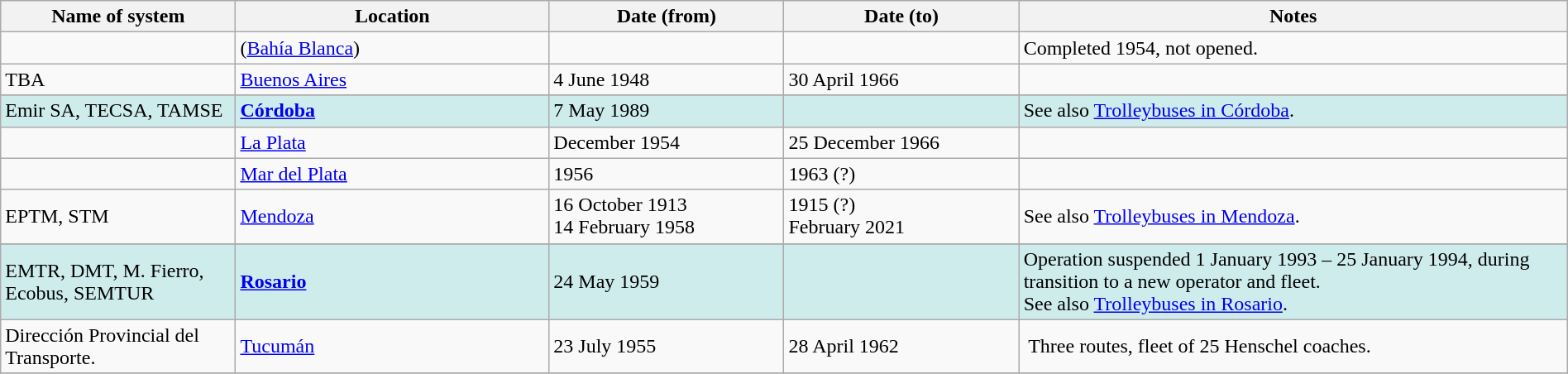<table class="wikitable" width=100%>
<tr>
<th width=15%>Name of system</th>
<th width=20%>Location</th>
<th width=15%>Date (from)</th>
<th width=15%>Date (to)</th>
<th width=35%>Notes</th>
</tr>
<tr>
<td> </td>
<td>(<a href='#'>Bahía Blanca</a>)</td>
<td> </td>
<td> </td>
<td>Completed 1954, not opened.</td>
</tr>
<tr>
<td>TBA</td>
<td><a href='#'>Buenos Aires</a></td>
<td>4 June 1948</td>
<td>30 April 1966</td>
<td> </td>
</tr>
<tr>
</tr>
<tr style="background:#CFECEC">
<td>Emir SA, TECSA, TAMSE</td>
<td><strong><a href='#'>Córdoba</a></strong></td>
<td>7 May 1989</td>
<td> </td>
<td>See also <a href='#'>Trolleybuses in Córdoba</a>.</td>
</tr>
<tr>
<td> </td>
<td><a href='#'>La Plata</a></td>
<td>December 1954</td>
<td>25 December 1966</td>
<td> </td>
</tr>
<tr>
<td> </td>
<td><a href='#'>Mar del Plata</a></td>
<td>1956</td>
<td>1963 (?)</td>
<td> </td>
</tr>
<tr>
<td>EPTM, STM</td>
<td><a href='#'>Mendoza</a></td>
<td>16 October 1913<br>14 February 1958</td>
<td>1915 (?)<br>February 2021</td>
<td>See also <a href='#'>Trolleybuses in Mendoza</a>.</td>
</tr>
<tr>
</tr>
<tr style="background:#CFECEC">
<td>EMTR, DMT, M. Fierro, Ecobus, SEMTUR</td>
<td><strong><a href='#'>Rosario</a></strong></td>
<td>24 May 1959</td>
<td> </td>
<td>Operation suspended 1 January 1993 – 25 January 1994, during transition to a new operator and fleet.<br>See also <a href='#'>Trolleybuses in Rosario</a>.</td>
</tr>
<tr>
<td>Dirección Provincial del Transporte.</td>
<td><a href='#'>Tucumán</a></td>
<td>23 July 1955</td>
<td>28 April 1962</td>
<td> Three routes, fleet of 25 Henschel coaches.</td>
</tr>
<tr>
</tr>
</table>
